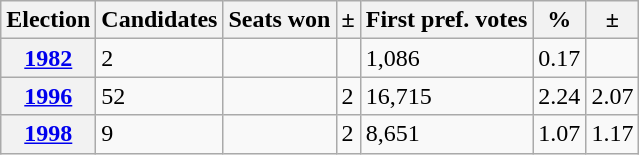<table class="wikitable">
<tr>
<th>Election</th>
<th>Candidates</th>
<th>Seats won</th>
<th>±</th>
<th>First pref. votes</th>
<th>%</th>
<th>±</th>
</tr>
<tr>
<th><a href='#'>1982</a></th>
<td>2</td>
<td></td>
<td></td>
<td>1,086</td>
<td>0.17</td>
<td></td>
</tr>
<tr>
<th><a href='#'>1996</a></th>
<td>52</td>
<td></td>
<td>2</td>
<td>16,715</td>
<td>2.24</td>
<td>2.07</td>
</tr>
<tr>
<th><a href='#'>1998</a></th>
<td>9</td>
<td></td>
<td>2</td>
<td>8,651</td>
<td>1.07</td>
<td>1.17</td>
</tr>
</table>
